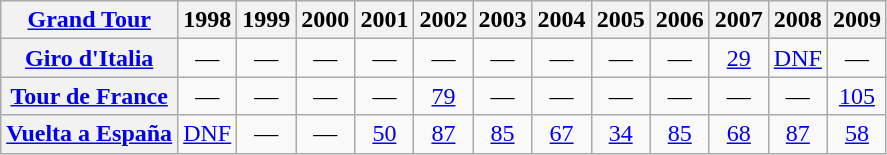<table class="wikitable plainrowheaders">
<tr>
<th scope="col"><a href='#'>Grand Tour</a></th>
<th scope="col">1998</th>
<th scope="col">1999</th>
<th scope="col">2000</th>
<th scope="col">2001</th>
<th scope="col">2002</th>
<th scope="col">2003</th>
<th scope="col">2004</th>
<th scope="col">2005</th>
<th scope="col">2006</th>
<th scope="col">2007</th>
<th scope="col">2008</th>
<th scope="col">2009</th>
</tr>
<tr style="text-align:center;">
<th scope="row"> <a href='#'>Giro d'Italia</a></th>
<td>—</td>
<td>—</td>
<td>—</td>
<td>—</td>
<td>—</td>
<td>—</td>
<td>—</td>
<td>—</td>
<td>—</td>
<td><a href='#'>29</a></td>
<td><a href='#'>DNF</a></td>
<td>—</td>
</tr>
<tr style="text-align:center;">
<th scope="row"> <a href='#'>Tour de France</a></th>
<td>—</td>
<td>—</td>
<td>—</td>
<td>—</td>
<td><a href='#'>79</a></td>
<td>—</td>
<td>—</td>
<td>—</td>
<td>—</td>
<td>—</td>
<td>—</td>
<td><a href='#'>105</a></td>
</tr>
<tr style="text-align:center;">
<th scope="row"> <a href='#'>Vuelta a España</a></th>
<td><a href='#'>DNF</a></td>
<td>—</td>
<td>—</td>
<td><a href='#'>50</a></td>
<td><a href='#'>87</a></td>
<td><a href='#'>85</a></td>
<td><a href='#'>67</a></td>
<td><a href='#'>34</a></td>
<td><a href='#'>85</a></td>
<td><a href='#'>68</a></td>
<td><a href='#'>87</a></td>
<td><a href='#'>58</a></td>
</tr>
</table>
